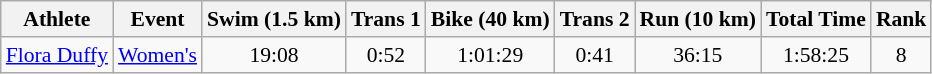<table class="wikitable" style="font-size:90%">
<tr>
<th>Athlete</th>
<th>Event</th>
<th>Swim (1.5 km)</th>
<th>Trans 1</th>
<th>Bike (40 km)</th>
<th>Trans 2</th>
<th>Run (10 km)</th>
<th>Total Time</th>
<th>Rank</th>
</tr>
<tr align=center>
<td align=left><a href='#'>Flora Duffy</a></td>
<td align=left><a href='#'>Women's</a></td>
<td>19:08</td>
<td>0:52</td>
<td>1:01:29</td>
<td>0:41</td>
<td>36:15</td>
<td>1:58:25</td>
<td>8</td>
</tr>
</table>
